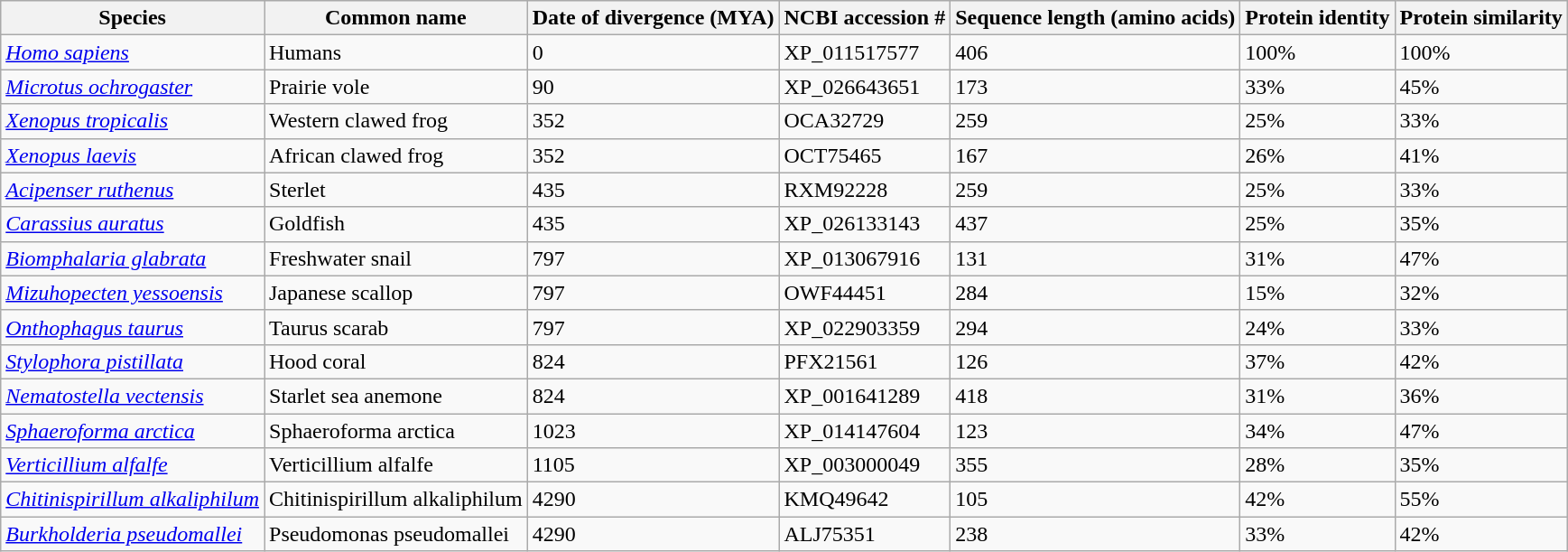<table class="wikitable">
<tr>
<th>Species</th>
<th>Common name</th>
<th>Date of divergence (MYA)</th>
<th>NCBI accession #</th>
<th>Sequence length (amino acids)</th>
<th>Protein identity</th>
<th>Protein similarity</th>
</tr>
<tr>
<td><em><a href='#'>Homo sapiens</a></em></td>
<td>Humans</td>
<td>0</td>
<td>XP_011517577</td>
<td>406</td>
<td>100%</td>
<td>100%</td>
</tr>
<tr>
<td><em><a href='#'>Microtus ochrogaster</a></em></td>
<td>Prairie vole</td>
<td>90</td>
<td>XP_026643651</td>
<td>173</td>
<td>33%</td>
<td>45%</td>
</tr>
<tr>
<td><em><a href='#'>Xenopus tropicalis</a></em></td>
<td>Western clawed frog</td>
<td>352</td>
<td>OCA32729</td>
<td>259</td>
<td>25%</td>
<td>33%</td>
</tr>
<tr>
<td><em><a href='#'>Xenopus laevis</a></em></td>
<td>African clawed frog</td>
<td>352</td>
<td>OCT75465</td>
<td>167</td>
<td>26%</td>
<td>41%</td>
</tr>
<tr>
<td><em><a href='#'>Acipenser ruthenus</a></em></td>
<td>Sterlet</td>
<td>435</td>
<td>RXM92228</td>
<td>259</td>
<td>25%</td>
<td>33%</td>
</tr>
<tr>
<td><em><a href='#'>Carassius auratus</a></em></td>
<td>Goldfish</td>
<td>435</td>
<td>XP_026133143</td>
<td>437</td>
<td>25%</td>
<td>35%</td>
</tr>
<tr>
<td><em><a href='#'>Biomphalaria glabrata</a></em></td>
<td>Freshwater snail</td>
<td>797</td>
<td>XP_013067916</td>
<td>131</td>
<td>31%</td>
<td>47%</td>
</tr>
<tr>
<td><em><a href='#'>Mizuhopecten yessoensis</a></em></td>
<td>Japanese scallop</td>
<td>797</td>
<td>OWF44451</td>
<td>284</td>
<td>15%</td>
<td>32%</td>
</tr>
<tr>
<td><em><a href='#'>Onthophagus taurus</a></em></td>
<td>Taurus scarab</td>
<td>797</td>
<td>XP_022903359</td>
<td>294</td>
<td>24%</td>
<td>33%</td>
</tr>
<tr>
<td><em><a href='#'>Stylophora pistillata</a></em></td>
<td>Hood coral</td>
<td>824</td>
<td>PFX21561</td>
<td>126</td>
<td>37%</td>
<td>42%</td>
</tr>
<tr>
<td><em><a href='#'>Nematostella vectensis</a></em></td>
<td>Starlet sea anemone</td>
<td>824</td>
<td>XP_001641289</td>
<td>418</td>
<td>31%</td>
<td>36%</td>
</tr>
<tr>
<td><em><a href='#'>Sphaeroforma arctica</a></em></td>
<td>Sphaeroforma arctica</td>
<td>1023</td>
<td>XP_014147604</td>
<td>123</td>
<td>34%</td>
<td>47%</td>
</tr>
<tr>
<td><em><a href='#'>Verticillium alfalfe</a></em></td>
<td>Verticillium alfalfe</td>
<td>1105</td>
<td>XP_003000049</td>
<td>355</td>
<td>28%</td>
<td>35%</td>
</tr>
<tr>
<td><em><a href='#'>Chitinispirillum alkaliphilum</a></em></td>
<td>Chitinispirillum alkaliphilum</td>
<td>4290</td>
<td>KMQ49642</td>
<td>105</td>
<td>42%</td>
<td>55%</td>
</tr>
<tr>
<td><em><a href='#'>Burkholderia pseudomallei</a></em></td>
<td>Pseudomonas pseudomallei</td>
<td>4290</td>
<td>ALJ75351</td>
<td>238</td>
<td>33%</td>
<td>42%</td>
</tr>
</table>
